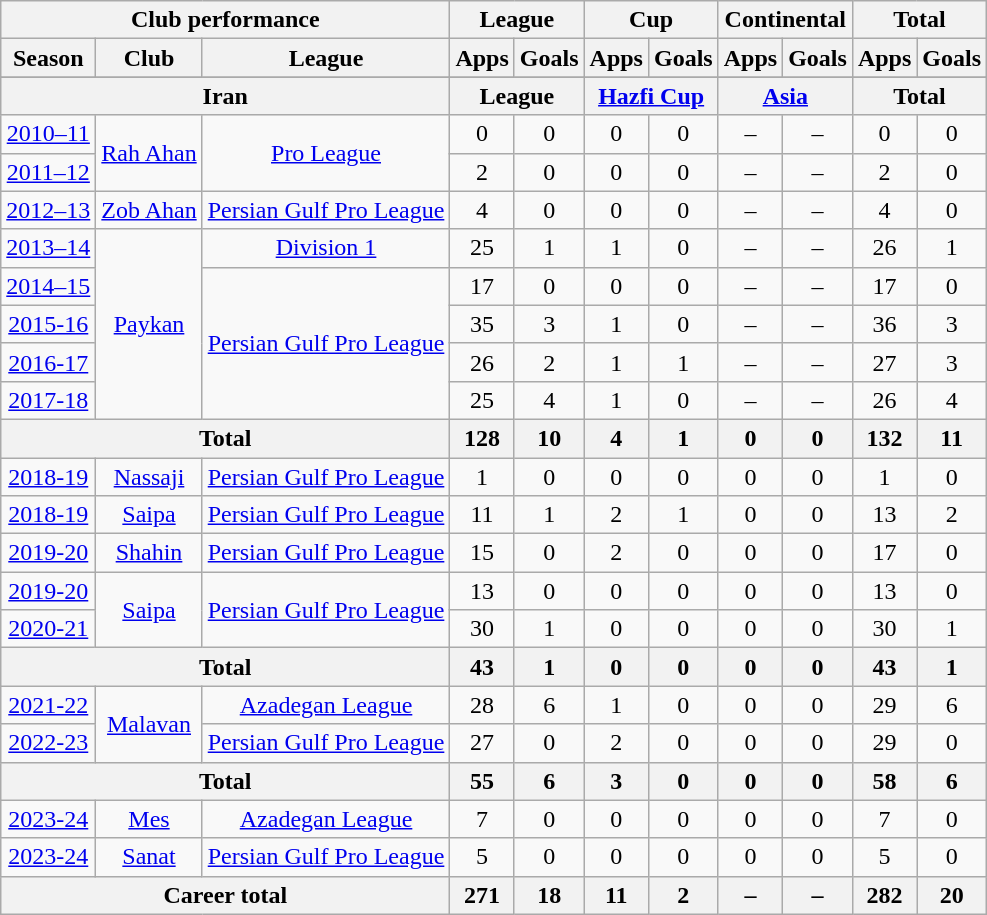<table class="wikitable" style="text-align:center">
<tr>
<th colspan=3>Club performance</th>
<th colspan=2>League</th>
<th colspan=2>Cup</th>
<th colspan=2>Continental</th>
<th colspan=2>Total</th>
</tr>
<tr>
<th>Season</th>
<th>Club</th>
<th>League</th>
<th>Apps</th>
<th>Goals</th>
<th>Apps</th>
<th>Goals</th>
<th>Apps</th>
<th>Goals</th>
<th>Apps</th>
<th>Goals</th>
</tr>
<tr>
</tr>
<tr>
<th colspan=3>Iran</th>
<th colspan=2>League</th>
<th colspan=2><a href='#'>Hazfi Cup</a></th>
<th colspan=2><a href='#'>Asia</a></th>
<th colspan=2>Total</th>
</tr>
<tr>
<td><a href='#'>2010–11</a></td>
<td rowspan="2"><a href='#'>Rah Ahan</a></td>
<td rowspan="2"><a href='#'>Pro League</a></td>
<td>0</td>
<td>0</td>
<td>0</td>
<td>0</td>
<td>–</td>
<td>–</td>
<td>0</td>
<td>0</td>
</tr>
<tr>
<td><a href='#'>2011–12</a></td>
<td>2</td>
<td>0</td>
<td>0</td>
<td>0</td>
<td>–</td>
<td>–</td>
<td>2</td>
<td>0</td>
</tr>
<tr>
<td><a href='#'>2012–13</a></td>
<td><a href='#'>Zob Ahan</a></td>
<td><a href='#'>Persian Gulf Pro League</a></td>
<td>4</td>
<td>0</td>
<td>0</td>
<td>0</td>
<td>–</td>
<td>–</td>
<td>4</td>
<td>0</td>
</tr>
<tr>
<td><a href='#'>2013–14</a></td>
<td rowspan="5"><a href='#'>Paykan</a></td>
<td><a href='#'>Division 1</a></td>
<td>25</td>
<td>1</td>
<td>1</td>
<td>0</td>
<td>–</td>
<td>–</td>
<td>26</td>
<td>1</td>
</tr>
<tr>
<td><a href='#'>2014–15</a></td>
<td rowspan="4"><a href='#'>Persian Gulf Pro League</a></td>
<td>17</td>
<td>0</td>
<td>0</td>
<td>0</td>
<td>–</td>
<td>–</td>
<td>17</td>
<td>0</td>
</tr>
<tr>
<td><a href='#'>2015-16</a></td>
<td>35</td>
<td>3</td>
<td>1</td>
<td>0</td>
<td>–</td>
<td>–</td>
<td>36</td>
<td>3</td>
</tr>
<tr>
<td><a href='#'>2016-17</a></td>
<td>26</td>
<td>2</td>
<td>1</td>
<td>1</td>
<td>–</td>
<td>–</td>
<td>27</td>
<td>3</td>
</tr>
<tr>
<td><a href='#'>2017-18</a></td>
<td>25</td>
<td>4</td>
<td>1</td>
<td>0</td>
<td>–</td>
<td>–</td>
<td>26</td>
<td>4</td>
</tr>
<tr>
<th colspan=3>Total</th>
<th>128</th>
<th>10</th>
<th>4</th>
<th>1</th>
<th>0</th>
<th>0</th>
<th>132</th>
<th>11</th>
</tr>
<tr>
<td><a href='#'>2018-19</a></td>
<td><a href='#'>Nassaji</a></td>
<td><a href='#'>Persian Gulf Pro League</a></td>
<td>1</td>
<td>0</td>
<td>0</td>
<td>0</td>
<td>0</td>
<td>0</td>
<td>1</td>
<td>0</td>
</tr>
<tr>
<td><a href='#'>2018-19</a></td>
<td><a href='#'>Saipa</a></td>
<td><a href='#'>Persian Gulf Pro League</a></td>
<td>11</td>
<td>1</td>
<td>2</td>
<td>1</td>
<td>0</td>
<td>0</td>
<td>13</td>
<td>2</td>
</tr>
<tr>
<td><a href='#'>2019-20</a></td>
<td><a href='#'>Shahin</a></td>
<td><a href='#'>Persian Gulf Pro League</a></td>
<td>15</td>
<td>0</td>
<td>2</td>
<td>0</td>
<td>0</td>
<td>0</td>
<td>17</td>
<td>0</td>
</tr>
<tr>
<td><a href='#'>2019-20</a></td>
<td rowspan="2"><a href='#'>Saipa</a></td>
<td rowspan="2"><a href='#'>Persian Gulf Pro League</a></td>
<td>13</td>
<td>0</td>
<td>0</td>
<td>0</td>
<td>0</td>
<td>0</td>
<td>13</td>
<td>0</td>
</tr>
<tr>
<td><a href='#'>2020-21</a></td>
<td>30</td>
<td>1</td>
<td>0</td>
<td>0</td>
<td>0</td>
<td>0</td>
<td>30</td>
<td>1</td>
</tr>
<tr>
<th colspan=3>Total</th>
<th>43</th>
<th>1</th>
<th>0</th>
<th>0</th>
<th>0</th>
<th>0</th>
<th>43</th>
<th>1</th>
</tr>
<tr>
<td><a href='#'>2021-22</a></td>
<td rowspan="2"><a href='#'>Malavan</a></td>
<td><a href='#'>Azadegan League</a></td>
<td>28</td>
<td>6</td>
<td>1</td>
<td>0</td>
<td>0</td>
<td>0</td>
<td>29</td>
<td>6</td>
</tr>
<tr>
<td><a href='#'>2022-23</a></td>
<td><a href='#'>Persian Gulf Pro League</a></td>
<td>27</td>
<td>0</td>
<td>2</td>
<td>0</td>
<td>0</td>
<td>0</td>
<td>29</td>
<td>0</td>
</tr>
<tr>
<th colspan=3>Total</th>
<th>55</th>
<th>6</th>
<th>3</th>
<th>0</th>
<th>0</th>
<th>0</th>
<th>58</th>
<th>6</th>
</tr>
<tr>
<td><a href='#'>2023-24</a></td>
<td><a href='#'>Mes</a></td>
<td><a href='#'>Azadegan League</a></td>
<td>7</td>
<td>0</td>
<td>0</td>
<td>0</td>
<td>0</td>
<td>0</td>
<td>7</td>
<td>0</td>
</tr>
<tr>
<td><a href='#'>2023-24</a></td>
<td><a href='#'>Sanat</a></td>
<td><a href='#'>Persian Gulf Pro League</a></td>
<td>5</td>
<td>0</td>
<td>0</td>
<td>0</td>
<td>0</td>
<td>0</td>
<td>5</td>
<td>0</td>
</tr>
<tr>
<th colspan="3">Career total</th>
<th>271</th>
<th>18</th>
<th>11</th>
<th>2</th>
<th>–</th>
<th>–</th>
<th>282</th>
<th>20</th>
</tr>
</table>
